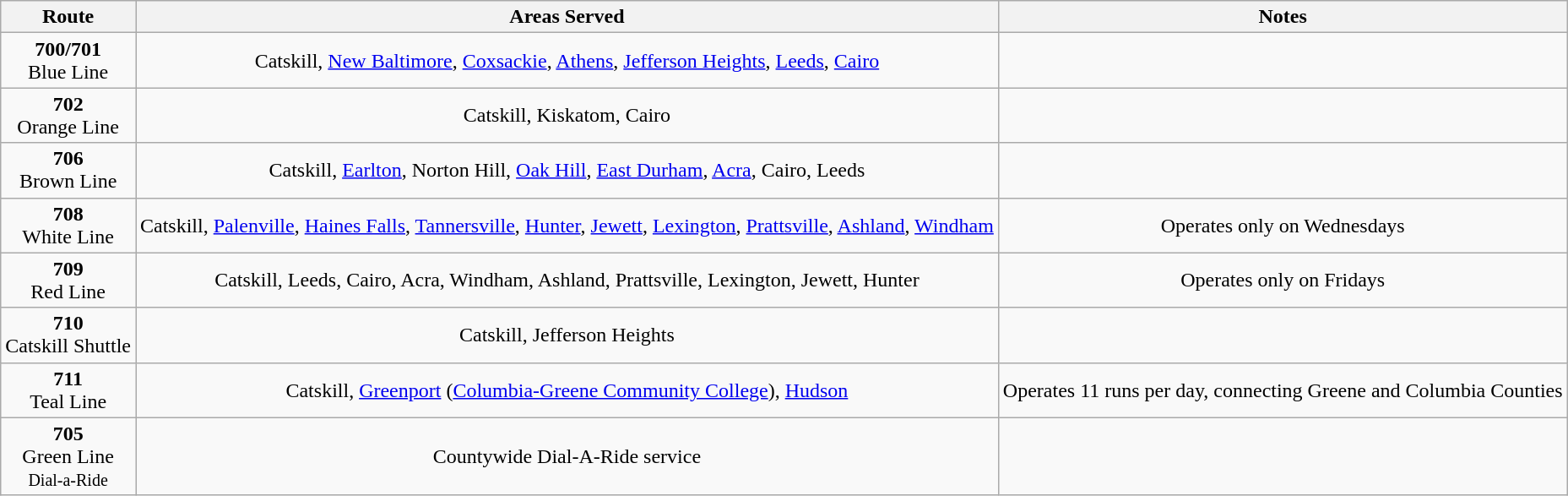<table class="wikitable">
<tr>
<th>Route</th>
<th>Areas Served</th>
<th>Notes</th>
</tr>
<tr align="center">
<td><strong>700/701</strong><br>Blue Line</td>
<td>Catskill, <a href='#'>New Baltimore</a>, <a href='#'>Coxsackie</a>, <a href='#'>Athens</a>, <a href='#'>Jefferson Heights</a>, <a href='#'>Leeds</a>, <a href='#'>Cairo</a></td>
<td></td>
</tr>
<tr align="center">
<td><strong>702</strong><br>Orange Line</td>
<td>Catskill, Kiskatom, Cairo</td>
<td></td>
</tr>
<tr align="center">
<td><strong>706</strong><br>Brown Line</td>
<td>Catskill, <a href='#'>Earlton</a>, Norton Hill, <a href='#'>Oak Hill</a>, <a href='#'>East Durham</a>, <a href='#'>Acra</a>, Cairo, Leeds</td>
<td></td>
</tr>
<tr align="center">
<td><strong>708</strong><br>White Line</td>
<td>Catskill, <a href='#'>Palenville</a>, <a href='#'>Haines Falls</a>, <a href='#'>Tannersville</a>, <a href='#'>Hunter</a>, <a href='#'>Jewett</a>, <a href='#'>Lexington</a>, <a href='#'>Prattsville</a>, <a href='#'>Ashland</a>, <a href='#'>Windham</a></td>
<td>Operates only on Wednesdays</td>
</tr>
<tr align="center">
<td><strong>709</strong><br>Red Line</td>
<td>Catskill, Leeds, Cairo, Acra, Windham, Ashland, Prattsville, Lexington, Jewett, Hunter</td>
<td>Operates only on Fridays</td>
</tr>
<tr align="center">
<td><strong>710</strong><br>Catskill Shuttle</td>
<td>Catskill, Jefferson Heights</td>
<td></td>
</tr>
<tr align="center">
<td><strong>711</strong><br>Teal Line</td>
<td>Catskill, <a href='#'>Greenport</a> (<a href='#'>Columbia-Greene Community College</a>), <a href='#'>Hudson</a></td>
<td>Operates 11 runs per day, connecting Greene and Columbia Counties</td>
</tr>
<tr align="center">
<td><strong>705</strong><br>Green Line<br><small>Dial-a-Ride</small></td>
<td>Countywide Dial-A-Ride service</td>
<td></td>
</tr>
</table>
